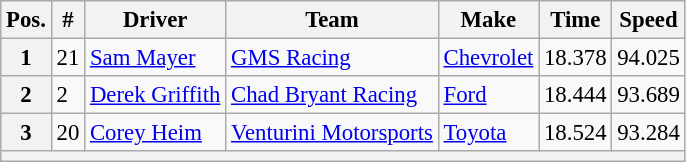<table class="wikitable" style="font-size:95%">
<tr>
<th>Pos.</th>
<th>#</th>
<th>Driver</th>
<th>Team</th>
<th>Make</th>
<th>Time</th>
<th>Speed</th>
</tr>
<tr>
<th>1</th>
<td>21</td>
<td><a href='#'>Sam Mayer</a></td>
<td><a href='#'>GMS Racing</a></td>
<td><a href='#'>Chevrolet</a></td>
<td>18.378</td>
<td>94.025</td>
</tr>
<tr>
<th>2</th>
<td>2</td>
<td><a href='#'>Derek Griffith</a></td>
<td><a href='#'>Chad Bryant Racing</a></td>
<td><a href='#'>Ford</a></td>
<td>18.444</td>
<td>93.689</td>
</tr>
<tr>
<th>3</th>
<td>20</td>
<td><a href='#'>Corey Heim</a></td>
<td><a href='#'>Venturini Motorsports</a></td>
<td><a href='#'>Toyota</a></td>
<td>18.524</td>
<td>93.284</td>
</tr>
<tr>
<th colspan="7"></th>
</tr>
</table>
